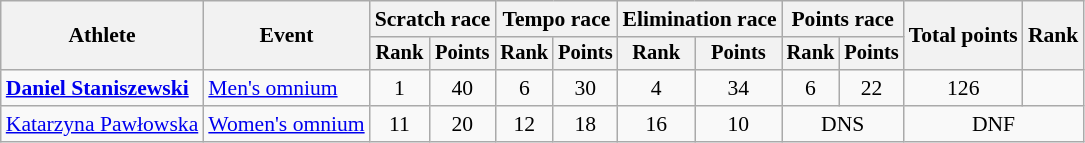<table class=wikitable style=font-size:90%;text-align:center>
<tr>
<th rowspan="2">Athlete</th>
<th rowspan="2">Event</th>
<th colspan=2>Scratch race</th>
<th colspan=2>Tempo race</th>
<th colspan=2>Elimination race</th>
<th colspan=2>Points race</th>
<th rowspan=2>Total points</th>
<th rowspan=2>Rank</th>
</tr>
<tr style="font-size:95%">
<th>Rank</th>
<th>Points</th>
<th>Rank</th>
<th>Points</th>
<th>Rank</th>
<th>Points</th>
<th>Rank</th>
<th>Points</th>
</tr>
<tr>
<td align=left><strong><a href='#'>Daniel Staniszewski</a></strong></td>
<td align=left><a href='#'>Men's omnium</a></td>
<td>1</td>
<td>40</td>
<td>6</td>
<td>30</td>
<td>4</td>
<td>34</td>
<td>6</td>
<td>22</td>
<td>126</td>
<td></td>
</tr>
<tr>
<td align=left><a href='#'>Katarzyna Pawłowska</a></td>
<td align=left><a href='#'>Women's omnium</a></td>
<td>11</td>
<td>20</td>
<td>12</td>
<td>18</td>
<td>16</td>
<td>10</td>
<td colspan=2>DNS</td>
<td colspan=2>DNF</td>
</tr>
</table>
